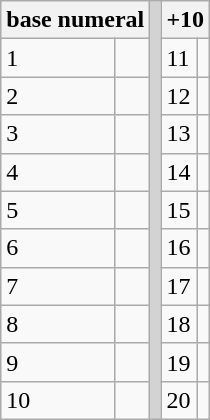<table class="wikitable">
<tr>
<th colspan="2">base numeral</th>
<td rowspan="11" style="background-color: lightgrey;"></td>
<th colspan="2">+10</th>
</tr>
<tr>
<td>1</td>
<td></td>
<td>11</td>
<td></td>
</tr>
<tr>
<td>2</td>
<td></td>
<td>12</td>
<td></td>
</tr>
<tr>
<td>3</td>
<td></td>
<td>13</td>
<td></td>
</tr>
<tr>
<td>4</td>
<td></td>
<td>14</td>
<td></td>
</tr>
<tr>
<td>5</td>
<td></td>
<td>15</td>
<td></td>
</tr>
<tr>
<td>6</td>
<td></td>
<td>16</td>
<td></td>
</tr>
<tr>
<td>7</td>
<td></td>
<td>17</td>
<td></td>
</tr>
<tr>
<td>8</td>
<td></td>
<td>18</td>
<td></td>
</tr>
<tr>
<td>9</td>
<td></td>
<td>19</td>
<td></td>
</tr>
<tr>
<td>10</td>
<td></td>
<td>20</td>
<td></td>
</tr>
</table>
